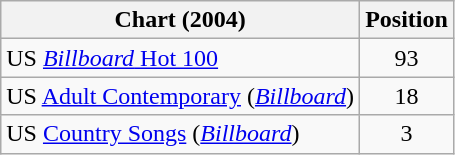<table class="wikitable sortable">
<tr>
<th scope="col">Chart (2004)</th>
<th scope="col">Position</th>
</tr>
<tr>
<td>US <a href='#'><em>Billboard</em> Hot 100</a></td>
<td align="center">93</td>
</tr>
<tr>
<td>US <a href='#'>Adult Contemporary</a> (<em><a href='#'>Billboard</a></em>)</td>
<td align="center">18</td>
</tr>
<tr>
<td>US <a href='#'>Country Songs</a> (<em><a href='#'>Billboard</a></em>)</td>
<td align="center">3</td>
</tr>
</table>
